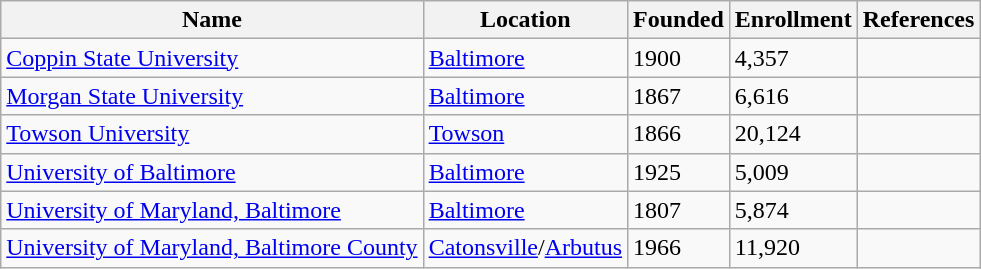<table class="sortable wikitable">
<tr>
<th>Name</th>
<th>Location</th>
<th>Founded</th>
<th>Enrollment</th>
<th>References</th>
</tr>
<tr>
<td><a href='#'>Coppin State University</a></td>
<td><a href='#'>Baltimore</a></td>
<td>1900</td>
<td>4,357</td>
<td></td>
</tr>
<tr>
<td><a href='#'>Morgan State University</a></td>
<td><a href='#'>Baltimore</a></td>
<td>1867</td>
<td>6,616</td>
<td></td>
</tr>
<tr>
<td><a href='#'>Towson University</a></td>
<td><a href='#'>Towson</a></td>
<td>1866</td>
<td>20,124</td>
<td></td>
</tr>
<tr>
<td><a href='#'>University of Baltimore</a></td>
<td><a href='#'>Baltimore</a></td>
<td>1925</td>
<td>5,009</td>
<td></td>
</tr>
<tr>
<td><a href='#'>University of Maryland, Baltimore</a></td>
<td><a href='#'>Baltimore</a></td>
<td>1807</td>
<td>5,874</td>
<td></td>
</tr>
<tr>
<td><a href='#'>University of Maryland, Baltimore County</a></td>
<td><a href='#'>Catonsville</a>/<a href='#'>Arbutus</a></td>
<td>1966</td>
<td>11,920</td>
<td></td>
</tr>
</table>
